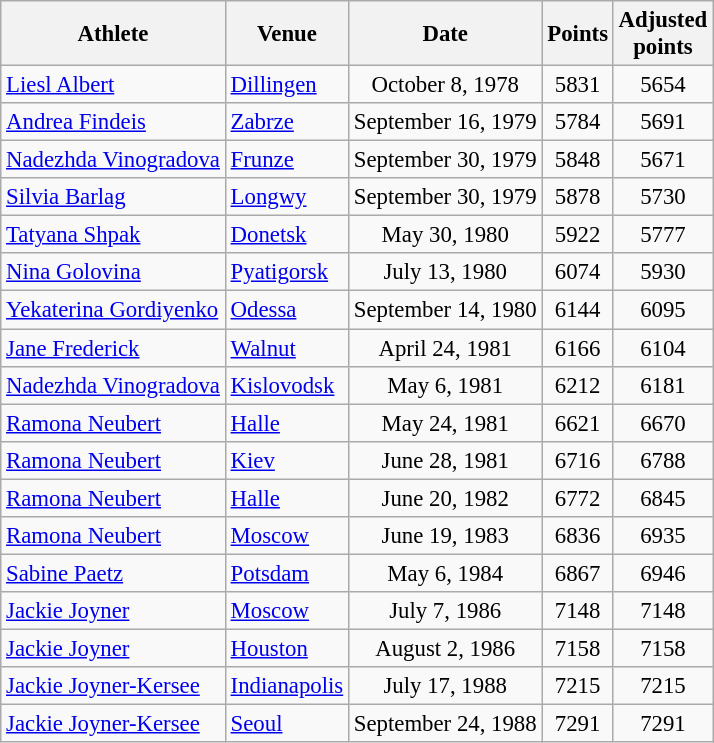<table class="wikitable" style="text-align:center; font-size:95%;">
<tr>
<th>Athlete</th>
<th>Venue</th>
<th>Date</th>
<th>Points</th>
<th>Adjusted <br> points</th>
</tr>
<tr>
<td align=left> <a href='#'>Liesl Albert</a></td>
<td align=left><a href='#'>Dillingen</a></td>
<td>October 8, 1978</td>
<td>5831</td>
<td>5654</td>
</tr>
<tr>
<td align=left> <a href='#'>Andrea Findeis</a></td>
<td align=left><a href='#'>Zabrze</a></td>
<td>September 16, 1979</td>
<td>5784</td>
<td>5691</td>
</tr>
<tr>
<td align=left> <a href='#'>Nadezhda Vinogradova</a></td>
<td align=left><a href='#'>Frunze</a></td>
<td>September 30, 1979</td>
<td>5848</td>
<td>5671</td>
</tr>
<tr>
<td align=left> <a href='#'>Silvia Barlag</a></td>
<td align=left><a href='#'>Longwy</a></td>
<td>September 30, 1979</td>
<td>5878</td>
<td>5730</td>
</tr>
<tr>
<td align=left> <a href='#'>Tatyana Shpak</a></td>
<td align=left><a href='#'>Donetsk</a></td>
<td>May 30, 1980</td>
<td>5922</td>
<td>5777</td>
</tr>
<tr>
<td align=left> <a href='#'>Nina Golovina</a></td>
<td align=left><a href='#'>Pyatigorsk</a></td>
<td>July 13, 1980</td>
<td>6074</td>
<td>5930</td>
</tr>
<tr>
<td align=left> <a href='#'>Yekaterina Gordiyenko</a></td>
<td align=left><a href='#'>Odessa</a></td>
<td>September 14, 1980</td>
<td>6144</td>
<td>6095</td>
</tr>
<tr>
<td align=left> <a href='#'>Jane Frederick</a></td>
<td align=left><a href='#'>Walnut</a></td>
<td>April 24, 1981</td>
<td>6166</td>
<td>6104</td>
</tr>
<tr>
<td align=left> <a href='#'>Nadezhda Vinogradova</a></td>
<td align=left><a href='#'>Kislovodsk</a></td>
<td>May 6, 1981</td>
<td>6212</td>
<td>6181</td>
</tr>
<tr>
<td align=left> <a href='#'>Ramona Neubert</a></td>
<td align=left><a href='#'>Halle</a></td>
<td>May 24, 1981</td>
<td>6621</td>
<td>6670</td>
</tr>
<tr>
<td align=left> <a href='#'>Ramona Neubert</a></td>
<td align=left><a href='#'>Kiev</a></td>
<td>June 28, 1981</td>
<td>6716</td>
<td>6788</td>
</tr>
<tr>
<td align=left> <a href='#'>Ramona Neubert</a></td>
<td align=left><a href='#'>Halle</a></td>
<td>June 20, 1982</td>
<td>6772</td>
<td>6845</td>
</tr>
<tr>
<td align=left> <a href='#'>Ramona Neubert</a></td>
<td align=left><a href='#'>Moscow</a></td>
<td>June 19, 1983</td>
<td>6836</td>
<td>6935</td>
</tr>
<tr>
<td align=left> <a href='#'>Sabine Paetz</a></td>
<td align=left><a href='#'>Potsdam</a></td>
<td>May 6, 1984</td>
<td>6867</td>
<td>6946</td>
</tr>
<tr>
<td align=left> <a href='#'>Jackie Joyner</a></td>
<td align=left><a href='#'>Moscow</a></td>
<td>July 7, 1986</td>
<td>7148</td>
<td>7148</td>
</tr>
<tr>
<td align=left> <a href='#'>Jackie Joyner</a></td>
<td align=left><a href='#'>Houston</a></td>
<td>August 2, 1986</td>
<td>7158</td>
<td>7158</td>
</tr>
<tr>
<td align=left> <a href='#'>Jackie Joyner-Kersee</a></td>
<td align=left><a href='#'>Indianapolis</a></td>
<td>July 17, 1988</td>
<td>7215</td>
<td>7215</td>
</tr>
<tr>
<td align=left> <a href='#'>Jackie Joyner-Kersee</a></td>
<td align=left><a href='#'>Seoul</a></td>
<td>September 24, 1988</td>
<td>7291</td>
<td>7291</td>
</tr>
</table>
